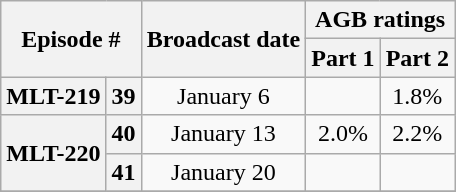<table class=wikitable style="text-align:center">
<tr>
<th colspan="2" rowspan="2">Episode #</th>
<th rowspan="2">Broadcast date</th>
<th colspan="2">AGB ratings</th>
</tr>
<tr>
<th>Part 1</th>
<th>Part 2</th>
</tr>
<tr>
<th>MLT-219</th>
<th>39</th>
<td>January 6</td>
<td></td>
<td>1.8%</td>
</tr>
<tr>
<th rowspan="2">MLT-220</th>
<th>40</th>
<td>January 13</td>
<td>2.0%</td>
<td>2.2%</td>
</tr>
<tr>
<th>41</th>
<td>January 20</td>
<td></td>
<td></td>
</tr>
<tr>
</tr>
</table>
